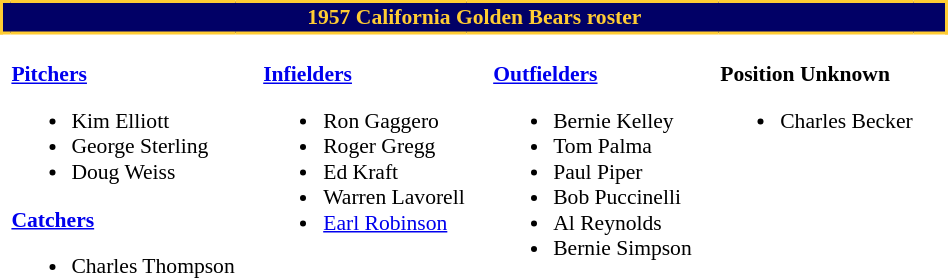<table class="toccolours" style="border-collapse:collapse; font-size:90%;">
<tr>
<th colspan="10" style="background:#010066;color:#ffcc33; border: 2px solid #ffcc33;text-align:center;">1957 California Golden Bears roster</th>
</tr>
<tr>
<td width="03"> </td>
<td valign="top"><br><strong><a href='#'>Pitchers</a></strong><ul><li>Kim Elliott</li><li>George Sterling</li><li>Doug Weiss</li></ul><strong><a href='#'>Catchers</a></strong><ul><li>Charles Thompson</li></ul></td>
<td width="15"> </td>
<td valign="top"><br><strong><a href='#'>Infielders</a></strong><ul><li>Ron Gaggero</li><li>Roger Gregg</li><li>Ed Kraft</li><li>Warren Lavorell</li><li><a href='#'>Earl Robinson</a></li></ul></td>
<td width="15"> </td>
<td valign="top"><br><strong><a href='#'>Outfielders</a></strong><ul><li>Bernie Kelley</li><li>Tom Palma</li><li>Paul Piper</li><li>Bob Puccinelli</li><li>Al Reynolds</li><li>Bernie Simpson</li></ul></td>
<td width="15"> </td>
<td valign="top"><br><strong>Position Unknown</strong><ul><li>Charles Becker</li></ul></td>
<td width="20"> </td>
</tr>
</table>
